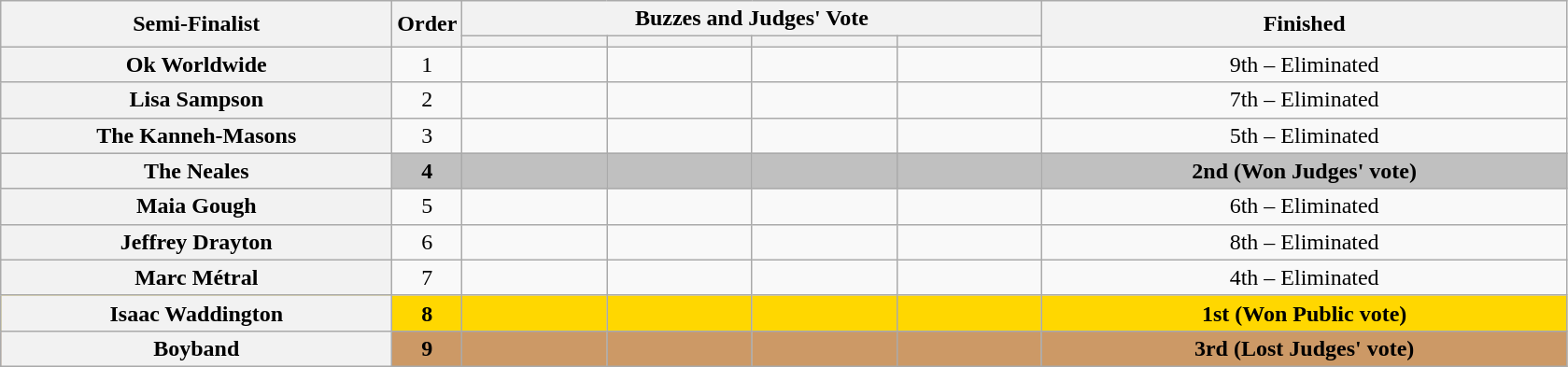<table class="wikitable plainrowheaders sortable" style="text-align:center;">
<tr>
<th scope="col" rowspan="2" class="unsortable" style="width:17em;">Semi-Finalist</th>
<th scope="col" rowspan="2" style="width:1em;">Order</th>
<th scope="col" colspan="4" class="unsortable" style="width:24em;">Buzzes and Judges' Vote</th>
<th scope="col" rowspan="2" style="width:23em;">Finished </th>
</tr>
<tr>
<th scope="col" class="unsortable" style="width:6em;"></th>
<th scope="col" class="unsortable" style="width:6em;"></th>
<th scope="col" class="unsortable" style="width:6em;"></th>
<th scope="col" class="unsortable" style="width:6em;"></th>
</tr>
<tr>
<th scope="row">Ok Worldwide</th>
<td>1</td>
<td style="text-align:center;"></td>
<td style="text-align:center;"></td>
<td style="text-align:center;"></td>
<td style="text-align:center;"></td>
<td>9th – Eliminated</td>
</tr>
<tr>
<th scope="row">Lisa Sampson</th>
<td>2</td>
<td style="text-align:center;"></td>
<td style="text-align:center;"></td>
<td style="text-align:center;"></td>
<td style="text-align:center;"></td>
<td>7th – Eliminated</td>
</tr>
<tr>
<th scope="row">The Kanneh-Masons</th>
<td>3</td>
<td style="text-align:center;"></td>
<td style="text-align:center;"></td>
<td style="text-align:center;"></td>
<td style="text-align:center;"></td>
<td>5th – Eliminated</td>
</tr>
<tr bgcolor=silver>
<th scope="row"><strong>The Neales</strong></th>
<td><strong>4</strong></td>
<td style="text-align:center;"></td>
<td style="text-align:center;"></td>
<td style="text-align:center;"></td>
<td style="text-align:center;"></td>
<td><strong>2nd (Won Judges' vote)</strong></td>
</tr>
<tr>
<th scope="row">Maia Gough</th>
<td>5</td>
<td style="text-align:center;"></td>
<td style="text-align:center;"></td>
<td style="text-align:center;"></td>
<td style="text-align:center;"></td>
<td>6th – Eliminated</td>
</tr>
<tr>
<th scope="row">Jeffrey Drayton</th>
<td>6</td>
<td style="text-align:center;"></td>
<td style="text-align:center;"></td>
<td style="text-align:center;"></td>
<td style="text-align:center;"></td>
<td>8th – Eliminated</td>
</tr>
<tr>
<th scope="row">Marc Métral</th>
<td>7</td>
<td style="text-align:center;"></td>
<td style="text-align:center;"></td>
<td style="text-align:center;"></td>
<td style="text-align:center;"></td>
<td>4th – Eliminated</td>
</tr>
<tr bgcolor=gold>
<th scope="row"><strong>Isaac Waddington</strong></th>
<td><strong>8</strong></td>
<td style="text-align:center;"></td>
<td style="text-align:center;"></td>
<td style="text-align:center;"></td>
<td style="text-align:center;"></td>
<td><strong>1st (Won Public vote)</strong></td>
</tr>
<tr bgcolor=#c96>
<th scope="row"><strong>Boyband</strong> </th>
<td><strong>9</strong></td>
<td style="text-align:center;"></td>
<td style="text-align:center;"></td>
<td style="text-align:center;"></td>
<td style="text-align:center;"></td>
<td><strong>3rd (Lost Judges' vote)</strong></td>
</tr>
</table>
